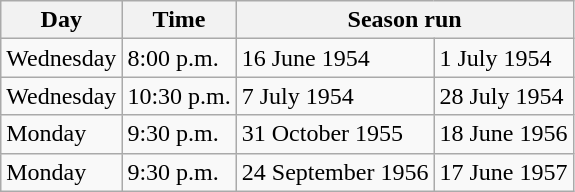<table class="wikitable">
<tr>
<th>Day</th>
<th>Time</th>
<th colspan="2">Season run</th>
</tr>
<tr>
<td>Wednesday</td>
<td>8:00 p.m.</td>
<td>16 June 1954</td>
<td>1 July 1954</td>
</tr>
<tr>
<td>Wednesday</td>
<td>10:30 p.m.</td>
<td>7 July 1954</td>
<td>28 July 1954</td>
</tr>
<tr>
<td>Monday</td>
<td>9:30 p.m.</td>
<td>31 October 1955</td>
<td>18 June 1956</td>
</tr>
<tr>
<td>Monday</td>
<td>9:30 p.m.</td>
<td>24 September 1956</td>
<td>17 June 1957</td>
</tr>
</table>
